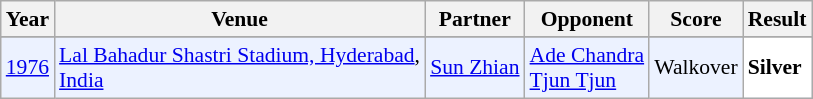<table class="sortable wikitable" style="font-size: 90%;">
<tr>
<th>Year</th>
<th>Venue</th>
<th>Partner</th>
<th>Opponent</th>
<th>Score</th>
<th>Result</th>
</tr>
<tr>
</tr>
<tr style="background:#ECF2FF">
<td align="center"><a href='#'>1976</a></td>
<td align="left"><a href='#'>Lal Bahadur Shastri Stadium, Hyderabad</a>, <br> <a href='#'>India</a></td>
<td align="left"> <a href='#'>Sun Zhian</a></td>
<td align="left"> <a href='#'>Ade Chandra</a><br> <a href='#'>Tjun Tjun</a></td>
<td align="left">Walkover</td>
<td style="text-align:left; background:white"> <strong>Silver</strong></td>
</tr>
</table>
